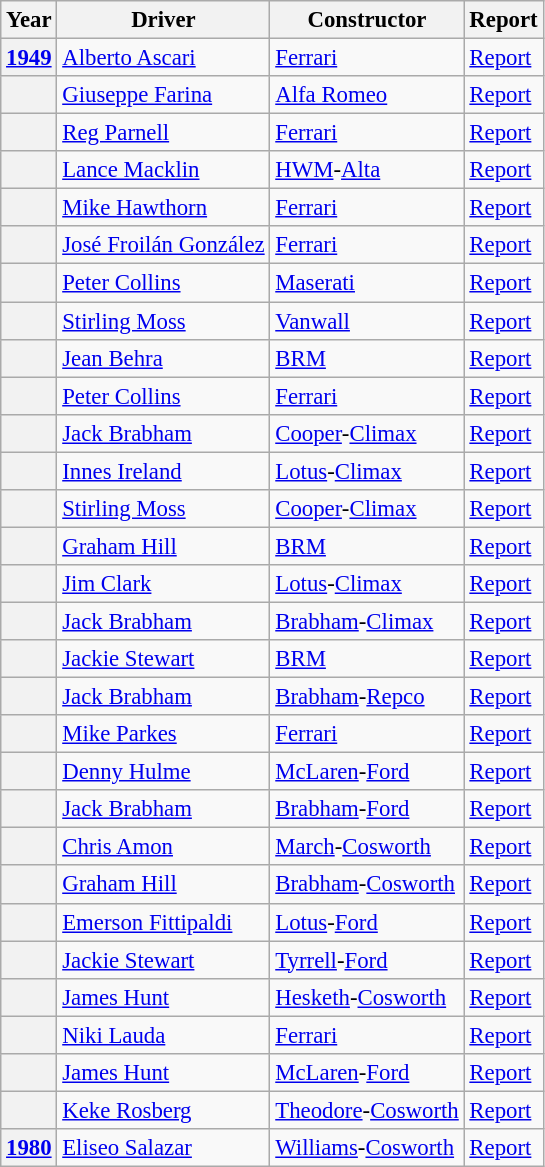<table class="wikitable" style="font-size: 95%;">
<tr>
<th>Year</th>
<th>Driver</th>
<th>Constructor</th>
<th>Report</th>
</tr>
<tr>
<th><a href='#'>1949</a></th>
<td><a href='#'>Alberto Ascari</a></td>
<td><a href='#'>Ferrari</a></td>
<td><a href='#'>Report</a></td>
</tr>
<tr>
<th></th>
<td><a href='#'>Giuseppe Farina</a></td>
<td><a href='#'>Alfa Romeo</a></td>
<td><a href='#'>Report</a></td>
</tr>
<tr>
<th></th>
<td><a href='#'>Reg Parnell</a></td>
<td><a href='#'>Ferrari</a></td>
<td><a href='#'>Report</a></td>
</tr>
<tr>
<th></th>
<td><a href='#'>Lance Macklin</a></td>
<td><a href='#'>HWM</a>-<a href='#'>Alta</a></td>
<td><a href='#'>Report</a></td>
</tr>
<tr>
<th></th>
<td><a href='#'>Mike Hawthorn</a></td>
<td><a href='#'>Ferrari</a></td>
<td><a href='#'>Report</a></td>
</tr>
<tr>
<th></th>
<td><a href='#'>José Froilán González</a></td>
<td><a href='#'>Ferrari</a></td>
<td><a href='#'>Report</a></td>
</tr>
<tr>
<th></th>
<td><a href='#'>Peter Collins</a></td>
<td><a href='#'>Maserati</a></td>
<td><a href='#'>Report</a></td>
</tr>
<tr>
<th></th>
<td><a href='#'>Stirling Moss</a></td>
<td><a href='#'>Vanwall</a></td>
<td><a href='#'>Report</a></td>
</tr>
<tr>
<th></th>
<td><a href='#'>Jean Behra</a></td>
<td><a href='#'>BRM</a></td>
<td><a href='#'>Report</a></td>
</tr>
<tr>
<th></th>
<td><a href='#'>Peter Collins</a></td>
<td><a href='#'>Ferrari</a></td>
<td><a href='#'>Report</a></td>
</tr>
<tr>
<th></th>
<td><a href='#'>Jack Brabham</a></td>
<td><a href='#'>Cooper</a>-<a href='#'>Climax</a></td>
<td><a href='#'>Report</a></td>
</tr>
<tr>
<th></th>
<td><a href='#'>Innes Ireland</a></td>
<td><a href='#'>Lotus</a>-<a href='#'>Climax</a></td>
<td><a href='#'>Report</a></td>
</tr>
<tr>
<th></th>
<td><a href='#'>Stirling Moss</a></td>
<td><a href='#'>Cooper</a>-<a href='#'>Climax</a></td>
<td><a href='#'>Report</a></td>
</tr>
<tr>
<th></th>
<td><a href='#'>Graham Hill</a></td>
<td><a href='#'>BRM</a></td>
<td><a href='#'>Report</a></td>
</tr>
<tr>
<th></th>
<td><a href='#'>Jim Clark</a></td>
<td><a href='#'>Lotus</a>-<a href='#'>Climax</a></td>
<td><a href='#'>Report</a></td>
</tr>
<tr>
<th></th>
<td><a href='#'>Jack Brabham</a></td>
<td><a href='#'>Brabham</a>-<a href='#'>Climax</a></td>
<td><a href='#'>Report</a></td>
</tr>
<tr>
<th></th>
<td><a href='#'>Jackie Stewart</a></td>
<td><a href='#'>BRM</a></td>
<td><a href='#'>Report</a></td>
</tr>
<tr>
<th></th>
<td><a href='#'>Jack Brabham</a></td>
<td><a href='#'>Brabham</a>-<a href='#'>Repco</a></td>
<td><a href='#'>Report</a></td>
</tr>
<tr>
<th></th>
<td><a href='#'>Mike Parkes</a></td>
<td><a href='#'>Ferrari</a></td>
<td><a href='#'>Report</a></td>
</tr>
<tr>
<th></th>
<td><a href='#'>Denny Hulme</a></td>
<td><a href='#'>McLaren</a>-<a href='#'>Ford</a></td>
<td><a href='#'>Report</a></td>
</tr>
<tr>
<th></th>
<td><a href='#'>Jack Brabham</a></td>
<td><a href='#'>Brabham</a>-<a href='#'>Ford</a></td>
<td><a href='#'>Report</a></td>
</tr>
<tr>
<th></th>
<td><a href='#'>Chris Amon</a></td>
<td><a href='#'>March</a>-<a href='#'>Cosworth</a></td>
<td><a href='#'>Report</a></td>
</tr>
<tr>
<th></th>
<td><a href='#'>Graham Hill</a></td>
<td><a href='#'>Brabham</a>-<a href='#'>Cosworth</a></td>
<td><a href='#'>Report</a></td>
</tr>
<tr>
<th></th>
<td><a href='#'>Emerson Fittipaldi</a></td>
<td><a href='#'>Lotus</a>-<a href='#'>Ford</a></td>
<td><a href='#'>Report</a></td>
</tr>
<tr>
<th></th>
<td><a href='#'>Jackie Stewart</a></td>
<td><a href='#'>Tyrrell</a>-<a href='#'>Ford</a></td>
<td><a href='#'>Report</a></td>
</tr>
<tr>
<th></th>
<td><a href='#'>James Hunt</a></td>
<td><a href='#'>Hesketh</a>-<a href='#'>Cosworth</a></td>
<td><a href='#'>Report</a></td>
</tr>
<tr>
<th></th>
<td><a href='#'>Niki Lauda</a></td>
<td><a href='#'>Ferrari</a></td>
<td><a href='#'>Report</a></td>
</tr>
<tr>
<th></th>
<td><a href='#'>James Hunt</a></td>
<td><a href='#'>McLaren</a>-<a href='#'>Ford</a></td>
<td><a href='#'>Report</a></td>
</tr>
<tr>
<th></th>
<td><a href='#'>Keke Rosberg</a></td>
<td><a href='#'>Theodore</a>-<a href='#'>Cosworth</a></td>
<td><a href='#'>Report</a></td>
</tr>
<tr>
<th><a href='#'>1980</a></th>
<td><a href='#'>Eliseo Salazar</a></td>
<td><a href='#'>Williams</a>-<a href='#'>Cosworth</a></td>
<td><a href='#'>Report</a></td>
</tr>
</table>
